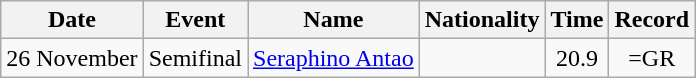<table class=wikitable style=text-align:center>
<tr>
<th>Date</th>
<th>Event</th>
<th>Name</th>
<th>Nationality</th>
<th>Time</th>
<th>Record</th>
</tr>
<tr>
<td>26 November</td>
<td>Semifinal</td>
<td align=left><a href='#'>Seraphino Antao</a></td>
<td></td>
<td>20.9</td>
<td>=GR</td>
</tr>
</table>
